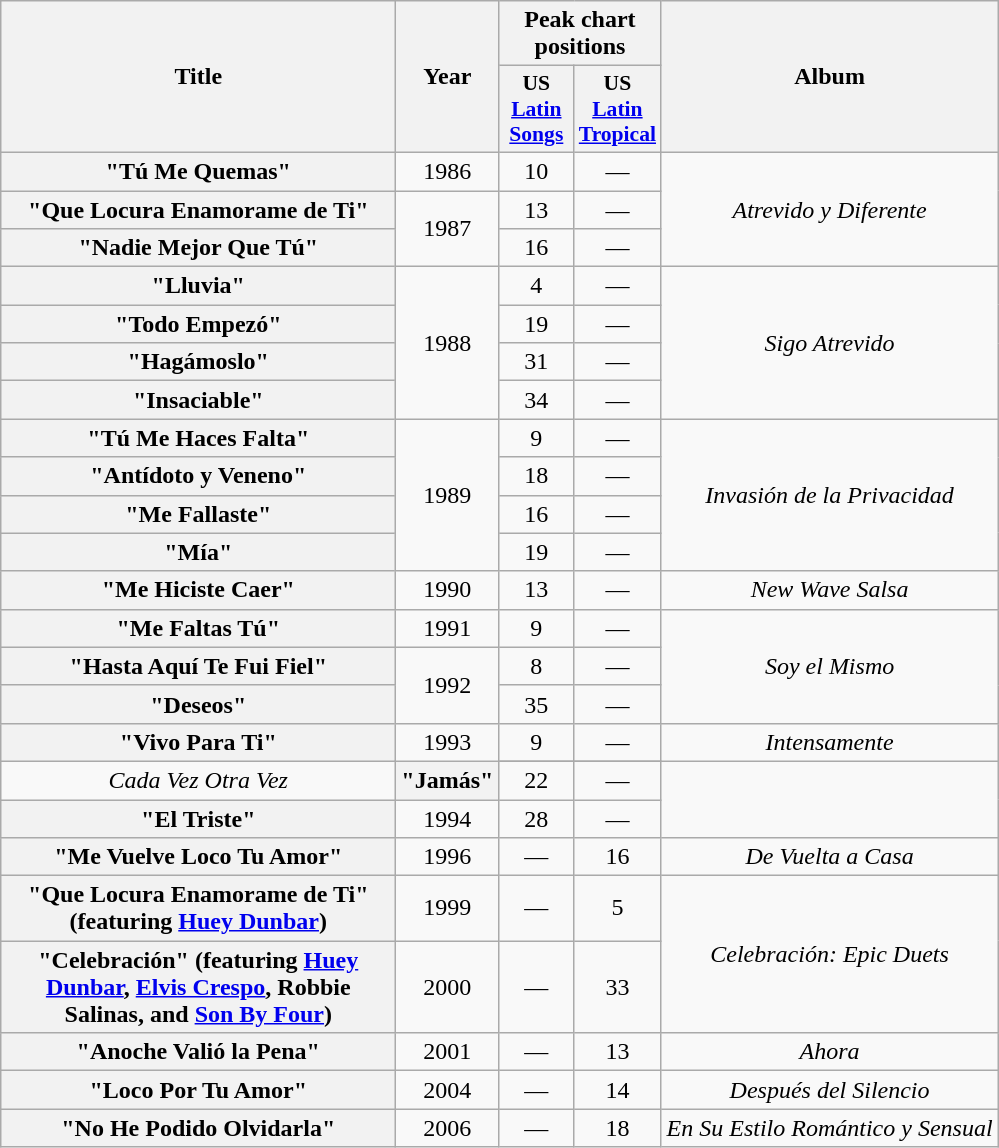<table class="wikitable plainrowheaders" style="text-align:center;">
<tr>
<th scope="col" rowspan="2" style="width:16em;">Title</th>
<th scope="col" rowspan="2">Year</th>
<th scope="col" colspan="2">Peak chart positions</th>
<th scope="col" rowspan="2">Album</th>
</tr>
<tr>
<th scope="col" style="width:3em;font-size:90%;">US <a href='#'>Latin Songs</a><br></th>
<th scope="col" style="width:3em;font-size:90%;">US <a href='#'>Latin Tropical</a><br></th>
</tr>
<tr>
<th scope="row">"Tú Me Quemas"</th>
<td rowspan="1">1986</td>
<td>10</td>
<td>—</td>
<td rowspan="3"><em>Atrevido y Diferente</em></td>
</tr>
<tr>
<th scope="row">"Que Locura Enamorame de Ti"</th>
<td rowspan="2">1987</td>
<td>13</td>
<td>—</td>
</tr>
<tr>
<th scope="row">"Nadie Mejor Que Tú"</th>
<td>16</td>
<td>—</td>
</tr>
<tr>
<th scope="row">"Lluvia"</th>
<td rowspan="4">1988</td>
<td>4</td>
<td>—</td>
<td rowspan="4"><em>Sigo Atrevido</em></td>
</tr>
<tr>
<th scope="row">"Todo Empezó"</th>
<td>19</td>
<td>—</td>
</tr>
<tr>
<th scope="row">"Hagámoslo"</th>
<td>31</td>
<td>—</td>
</tr>
<tr>
<th scope="row">"Insaciable"</th>
<td>34</td>
<td>—</td>
</tr>
<tr>
<th scope="row">"Tú Me Haces Falta"</th>
<td rowspan="4">1989</td>
<td>9</td>
<td>—</td>
<td rowspan="4"><em>Invasión de la Privacidad</em></td>
</tr>
<tr>
<th scope="row">"Antídoto y Veneno"</th>
<td>18</td>
<td>—</td>
</tr>
<tr>
<th scope="row">"Me Fallaste"</th>
<td>16</td>
<td>—</td>
</tr>
<tr>
<th scope="row">"Mía"</th>
<td>19</td>
<td>—</td>
</tr>
<tr>
<th scope="row">"Me Hiciste Caer"</th>
<td rowspan="1">1990</td>
<td>13</td>
<td>—</td>
<td rowspan="1"><em>New Wave Salsa</em></td>
</tr>
<tr>
<th scope="row">"Me Faltas Tú"</th>
<td rowspan="1">1991</td>
<td>9</td>
<td>—</td>
<td rowspan="3"><em>Soy el Mismo</em></td>
</tr>
<tr>
<th scope="row">"Hasta Aquí Te Fui Fiel"</th>
<td rowspan="2">1992</td>
<td>8</td>
<td>—</td>
</tr>
<tr>
<th scope="row">"Deseos"</th>
<td>35</td>
<td>—</td>
</tr>
<tr>
<th scope="row">"Vivo Para Ti"</th>
<td rowspan="2">1993</td>
<td>9</td>
<td>—</td>
<td rowspan="1"><em>Intensamente</em></td>
</tr>
<tr>
<td rowspan="2"><em>Cada Vez Otra Vez</em></td>
</tr>
<tr>
<th scope="row">"Jamás"</th>
<td>22</td>
<td>—</td>
</tr>
<tr>
<th scope="row">"El Triste"</th>
<td rowspan="1">1994</td>
<td>28</td>
<td>—</td>
</tr>
<tr>
<th scope="row">"Me Vuelve Loco Tu Amor"</th>
<td rowspan="1">1996</td>
<td>—</td>
<td>16</td>
<td rowspan="1"><em>De Vuelta a Casa</em></td>
</tr>
<tr>
<th scope="row">"Que Locura Enamorame de Ti" (featuring <a href='#'>Huey Dunbar</a>)</th>
<td rowspan="1">1999</td>
<td>—</td>
<td>5</td>
<td rowspan="2"><em>Celebración: Epic Duets</em></td>
</tr>
<tr>
<th scope="row">"Celebración" (featuring <a href='#'>Huey Dunbar</a>, <a href='#'>Elvis Crespo</a>, Robbie Salinas, and <a href='#'>Son By Four</a>)</th>
<td rowspan="1">2000</td>
<td>—</td>
<td>33</td>
</tr>
<tr>
<th scope="row">"Anoche Valió la Pena"</th>
<td rowspan="1">2001</td>
<td>—</td>
<td>13</td>
<td rowspan="1"><em>Ahora</em></td>
</tr>
<tr>
<th scope="row">"Loco Por Tu Amor"</th>
<td rowspan="1">2004</td>
<td>—</td>
<td>14</td>
<td rowspan="1"><em>Después del Silencio</em></td>
</tr>
<tr>
<th scope="row">"No He Podido Olvidarla"</th>
<td rowspan="1">2006</td>
<td>—</td>
<td>18</td>
<td rowspan="1"><em>En Su Estilo Romántico y Sensual</em></td>
</tr>
</table>
